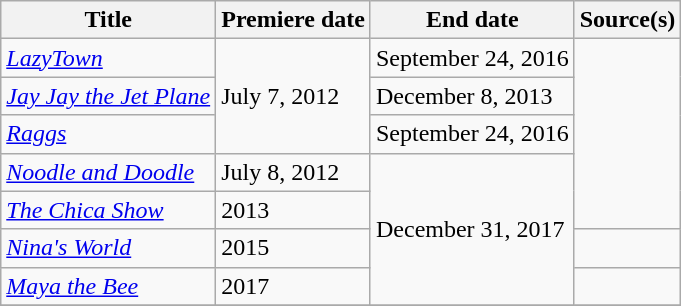<table class="wikitable sortable">
<tr>
<th>Title</th>
<th>Premiere date</th>
<th>End date</th>
<th>Source(s)</th>
</tr>
<tr>
<td><em><a href='#'>LazyTown</a></em></td>
<td rowspan=3>July 7, 2012</td>
<td>September 24, 2016</td>
<td rowspan="5"></td>
</tr>
<tr>
<td><em><a href='#'>Jay Jay the Jet Plane</a></em></td>
<td>December 8, 2013</td>
</tr>
<tr>
<td><em><a href='#'>Raggs</a></em></td>
<td>September 24, 2016</td>
</tr>
<tr>
<td><em><a href='#'>Noodle and Doodle</a></em></td>
<td>July 8, 2012</td>
<td rowspan=4>December 31, 2017</td>
</tr>
<tr>
<td><em><a href='#'>The Chica Show</a></em></td>
<td>2013</td>
</tr>
<tr>
<td><em><a href='#'>Nina's World</a></em></td>
<td>2015</td>
</tr>
<tr>
<td><em><a href='#'>Maya the Bee</a></em></td>
<td>2017</td>
<td></td>
</tr>
<tr>
</tr>
</table>
